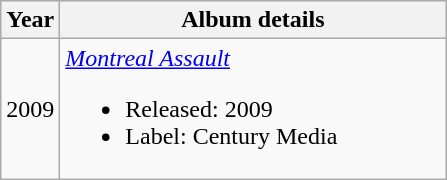<table class="wikitable">
<tr>
<th>Year</th>
<th width="250">Album details</th>
</tr>
<tr>
<td>2009</td>
<td><em><a href='#'>Montreal Assault</a></em><br><ul><li>Released: 2009</li><li>Label: Century Media</li></ul></td>
</tr>
</table>
